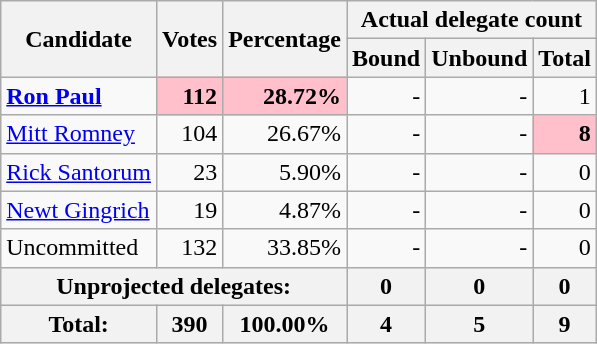<table class="wikitable" style="text-align:right;">
<tr>
<th rowspan="2">Candidate</th>
<th rowspan="2">Votes</th>
<th rowspan="2">Percentage</th>
<th colspan="3">Actual delegate count</th>
</tr>
<tr>
<th>Bound</th>
<th>Unbound</th>
<th>Total</th>
</tr>
<tr>
<td style="text-align:left;"> <strong><a href='#'>Ron Paul</a></strong></td>
<td style="background:pink;"><strong>112</strong></td>
<td style="background:pink;"><strong>28.72%</strong></td>
<td>-</td>
<td>-</td>
<td>1</td>
</tr>
<tr>
<td style="text-align:left;"><a href='#'>Mitt Romney</a></td>
<td>104</td>
<td>26.67%</td>
<td>-</td>
<td>-</td>
<td style="background:pink;"><strong>8</strong></td>
</tr>
<tr>
<td style="text-align:left;"><a href='#'>Rick Santorum</a></td>
<td>23</td>
<td>5.90%</td>
<td>-</td>
<td>-</td>
<td>0</td>
</tr>
<tr>
<td style="text-align:left;"><a href='#'>Newt Gingrich</a></td>
<td>19</td>
<td>4.87%</td>
<td>-</td>
<td>-</td>
<td>0</td>
</tr>
<tr>
<td style="text-align:left;">Uncommitted</td>
<td>132</td>
<td>33.85%</td>
<td>-</td>
<td>-</td>
<td>0</td>
</tr>
<tr style="background:#eee;">
<th colspan="3">Unprojected delegates:</th>
<th>0</th>
<th>0</th>
<th>0</th>
</tr>
<tr style="background:#eee;">
<th>Total:</th>
<th>390</th>
<th>100.00%</th>
<th>4</th>
<th>5</th>
<th>9</th>
</tr>
</table>
